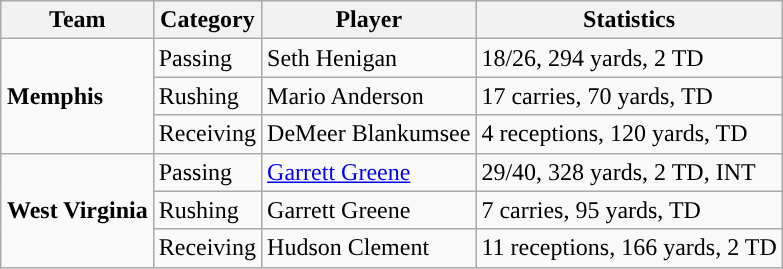<table class="wikitable" style="float: right;">
<tr>
<th>Team</th>
<th>Category</th>
<th>Player</th>
<th>Statistics</th>
</tr>
<tr>
<td rowspan=3><strong>Memphis</strong></td>
<td>Passing</td>
<td>Seth Henigan</td>
<td>18/26, 294 yards, 2 TD</td>
</tr>
<tr>
<td>Rushing</td>
<td>Mario Anderson</td>
<td>17 carries, 70 yards, TD</td>
</tr>
<tr>
<td>Receiving</td>
<td>DeMeer Blankumsee</td>
<td>4 receptions, 120 yards, TD</td>
</tr>
<tr>
<td rowspan=3><strong>West Virginia</strong></td>
<td>Passing</td>
<td><a href='#'>Garrett Greene</a></td>
<td>29/40, 328 yards, 2 TD, INT</td>
</tr>
<tr>
<td>Rushing</td>
<td>Garrett Greene</td>
<td>7 carries, 95 yards, TD</td>
</tr>
<tr>
<td>Receiving</td>
<td>Hudson Clement</td>
<td>11 receptions, 166 yards, 2 TD</td>
</tr>
</table>
